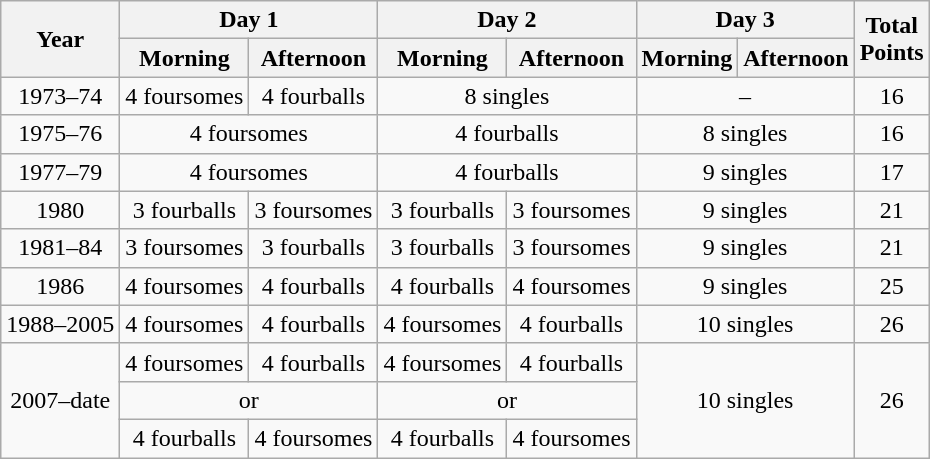<table class="wikitable" style="text-align:center;">
<tr>
<th rowspan=2>Year</th>
<th colspan=2>Day 1</th>
<th colspan=2>Day 2</th>
<th colspan=2>Day 3</th>
<th rowspan=2>Total<br>Points</th>
</tr>
<tr>
<th>Morning</th>
<th>Afternoon</th>
<th>Morning</th>
<th>Afternoon</th>
<th>Morning</th>
<th>Afternoon</th>
</tr>
<tr>
<td>1973–74</td>
<td>4 foursomes</td>
<td>4 fourballs</td>
<td colspan=2>8 singles</td>
<td colspan=2>–</td>
<td>16</td>
</tr>
<tr>
<td>1975–76</td>
<td colspan=2>4 foursomes</td>
<td colspan=2>4 fourballs</td>
<td colspan=2>8 singles</td>
<td>16</td>
</tr>
<tr>
<td>1977–79</td>
<td colspan=2>4 foursomes</td>
<td colspan=2>4 fourballs</td>
<td colspan=2>9 singles</td>
<td>17</td>
</tr>
<tr>
<td>1980</td>
<td>3 fourballs</td>
<td>3 foursomes</td>
<td>3 fourballs</td>
<td>3 foursomes</td>
<td colspan=2>9 singles</td>
<td>21</td>
</tr>
<tr>
<td>1981–84</td>
<td>3 foursomes</td>
<td>3 fourballs</td>
<td>3 fourballs</td>
<td>3 foursomes</td>
<td colspan=2>9 singles</td>
<td>21</td>
</tr>
<tr>
<td>1986</td>
<td>4 foursomes</td>
<td>4 fourballs</td>
<td>4 fourballs</td>
<td>4 foursomes</td>
<td colspan=2>9 singles</td>
<td>25</td>
</tr>
<tr>
<td>1988–2005</td>
<td>4 foursomes</td>
<td>4 fourballs</td>
<td>4 foursomes</td>
<td>4 fourballs</td>
<td colspan=2>10 singles</td>
<td>26</td>
</tr>
<tr>
<td rowspan=3>2007–date</td>
<td>4 foursomes</td>
<td>4 fourballs</td>
<td>4 foursomes</td>
<td>4 fourballs</td>
<td rowspan=3 colspan=2>10 singles</td>
<td rowspan=3>26</td>
</tr>
<tr>
<td colspan=2>or</td>
<td colspan=2>or</td>
</tr>
<tr>
<td>4 fourballs</td>
<td>4 foursomes</td>
<td>4 fourballs</td>
<td>4 foursomes</td>
</tr>
</table>
